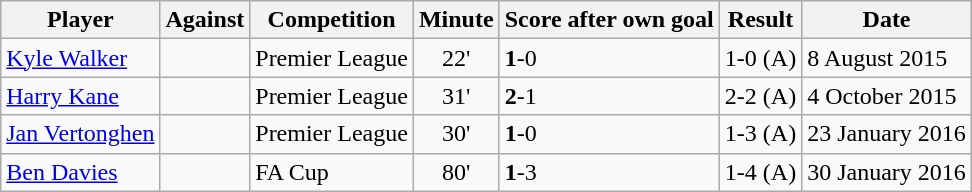<table class="wikitable sortable">
<tr>
<th>Player</th>
<th>Against</th>
<th>Competition</th>
<th>Minute</th>
<th style="text-align:center">Score after own goal</th>
<th style="text-align:center">Result</th>
<th>Date</th>
</tr>
<tr>
<td> <a href='#'>Kyle Walker</a></td>
<td></td>
<td>Premier League</td>
<td style="text-align:center">22'</td>
<td><strong>1</strong>-0</td>
<td>1-0 (A)</td>
<td>8 August 2015</td>
</tr>
<tr>
<td> <a href='#'>Harry Kane</a></td>
<td></td>
<td>Premier League</td>
<td style="text-align:center">31'</td>
<td><strong>2</strong>-1</td>
<td>2-2 (A)</td>
<td>4 October 2015</td>
</tr>
<tr>
<td> <a href='#'>Jan Vertonghen</a></td>
<td></td>
<td>Premier League</td>
<td style="text-align:center">30'</td>
<td><strong>1</strong>-0</td>
<td>1-3 (A)</td>
<td>23 January 2016</td>
</tr>
<tr>
<td> <a href='#'>Ben Davies</a></td>
<td></td>
<td>FA Cup</td>
<td style="text-align:center">80'</td>
<td><strong>1</strong>-3</td>
<td>1-4 (A)</td>
<td>30 January 2016</td>
</tr>
</table>
